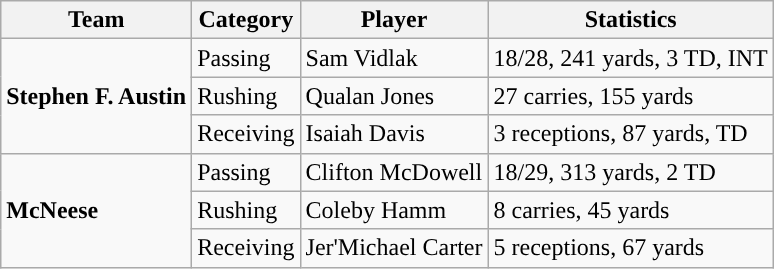<table class="wikitable" style="float: right;">
<tr>
<th>Team</th>
<th>Category</th>
<th>Player</th>
<th>Statistics</th>
</tr>
<tr>
<td rowspan=3><strong>Stephen F. Austin</strong></td>
<td>Passing</td>
<td>Sam Vidlak</td>
<td>18/28, 241 yards, 3 TD, INT</td>
</tr>
<tr>
<td>Rushing</td>
<td>Qualan Jones</td>
<td>27 carries, 155 yards</td>
</tr>
<tr>
<td>Receiving</td>
<td>Isaiah Davis</td>
<td>3 receptions, 87 yards, TD</td>
</tr>
<tr>
<td rowspan=3><strong>McNeese</strong></td>
<td>Passing</td>
<td>Clifton McDowell</td>
<td>18/29, 313 yards, 2 TD</td>
</tr>
<tr>
<td>Rushing</td>
<td>Coleby Hamm</td>
<td>8 carries, 45 yards</td>
</tr>
<tr>
<td>Receiving</td>
<td>Jer'Michael Carter</td>
<td>5 receptions, 67 yards</td>
</tr>
</table>
